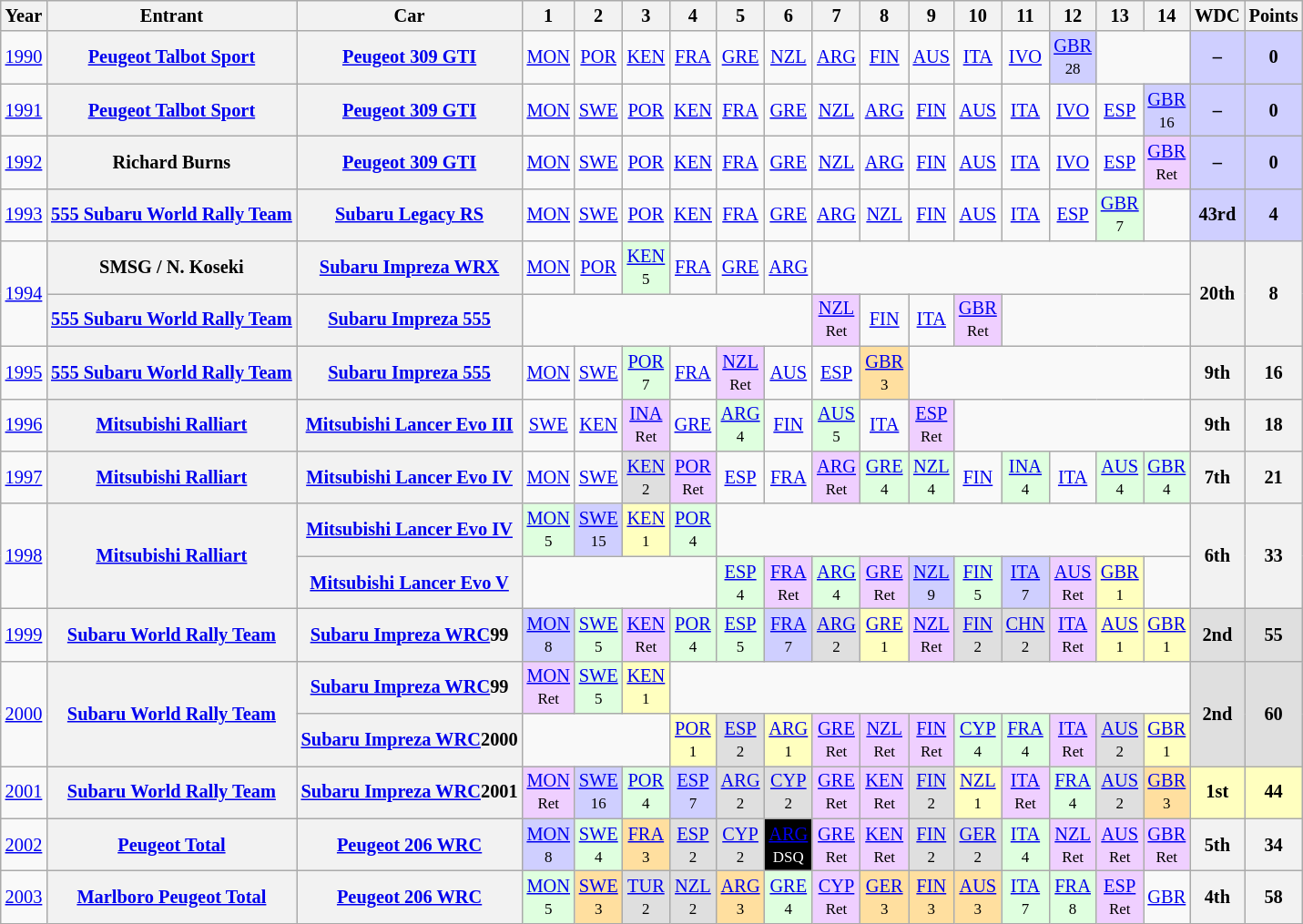<table class="wikitable" style="text-align:center; font-size:85%">
<tr>
<th>Year</th>
<th>Entrant</th>
<th>Car</th>
<th>1</th>
<th>2</th>
<th>3</th>
<th>4</th>
<th>5</th>
<th>6</th>
<th>7</th>
<th>8</th>
<th>9</th>
<th>10</th>
<th>11</th>
<th>12</th>
<th>13</th>
<th>14</th>
<th>WDC</th>
<th>Points</th>
</tr>
<tr>
<td><a href='#'>1990</a></td>
<th nowrap><a href='#'>Peugeot Talbot Sport</a></th>
<th nowrap><a href='#'>Peugeot 309 GTI</a></th>
<td><a href='#'>MON</a></td>
<td><a href='#'>POR</a></td>
<td><a href='#'>KEN</a></td>
<td><a href='#'>FRA</a></td>
<td><a href='#'>GRE</a></td>
<td><a href='#'>NZL</a></td>
<td><a href='#'>ARG</a></td>
<td><a href='#'>FIN</a></td>
<td><a href='#'>AUS</a></td>
<td><a href='#'>ITA</a></td>
<td><a href='#'>IVO</a></td>
<td style="background:#CFCFFF;"><a href='#'>GBR</a><br><small>28</small></td>
<td colspan=2></td>
<th style="background:#CFCFFF;">–</th>
<th style="background:#CFCFFF;">0</th>
</tr>
<tr>
<td><a href='#'>1991</a></td>
<th nowrap><a href='#'>Peugeot Talbot Sport</a></th>
<th nowrap><a href='#'>Peugeot 309 GTI</a></th>
<td><a href='#'>MON</a></td>
<td><a href='#'>SWE</a></td>
<td><a href='#'>POR</a></td>
<td><a href='#'>KEN</a></td>
<td><a href='#'>FRA</a></td>
<td><a href='#'>GRE</a></td>
<td><a href='#'>NZL</a></td>
<td><a href='#'>ARG</a></td>
<td><a href='#'>FIN</a></td>
<td><a href='#'>AUS</a></td>
<td><a href='#'>ITA</a></td>
<td><a href='#'>IVO</a></td>
<td><a href='#'>ESP</a></td>
<td style="background:#CFCFFF;"><a href='#'>GBR</a><br><small>16</small></td>
<th style="background:#CFCFFF;">–</th>
<th style="background:#CFCFFF;">0</th>
</tr>
<tr>
<td><a href='#'>1992</a></td>
<th nowrap>Richard Burns</th>
<th nowrap><a href='#'>Peugeot 309 GTI</a></th>
<td><a href='#'>MON</a></td>
<td><a href='#'>SWE</a></td>
<td><a href='#'>POR</a></td>
<td><a href='#'>KEN</a></td>
<td><a href='#'>FRA</a></td>
<td><a href='#'>GRE</a></td>
<td><a href='#'>NZL</a></td>
<td><a href='#'>ARG</a></td>
<td><a href='#'>FIN</a></td>
<td><a href='#'>AUS</a></td>
<td><a href='#'>ITA</a></td>
<td><a href='#'>IVO</a></td>
<td><a href='#'>ESP</a></td>
<td style="background:#EFCFFF;"><a href='#'>GBR</a><br><small>Ret</small></td>
<th style="background:#CFCFFF;">–</th>
<th style="background:#CFCFFF;">0</th>
</tr>
<tr>
<td><a href='#'>1993</a></td>
<th nowrap><a href='#'>555 Subaru World Rally Team</a></th>
<th nowrap><a href='#'>Subaru Legacy RS</a></th>
<td><a href='#'>MON</a></td>
<td><a href='#'>SWE</a></td>
<td><a href='#'>POR</a></td>
<td><a href='#'>KEN</a></td>
<td><a href='#'>FRA</a></td>
<td><a href='#'>GRE</a></td>
<td><a href='#'>ARG</a></td>
<td><a href='#'>NZL</a></td>
<td><a href='#'>FIN</a></td>
<td><a href='#'>AUS</a></td>
<td><a href='#'>ITA</a></td>
<td><a href='#'>ESP</a></td>
<td style="background:#DFFFDF;"><a href='#'>GBR</a><br><small>7</small></td>
<td></td>
<th style="background:#CFCFFF;">43rd</th>
<th style="background:#CFCFFF;">4</th>
</tr>
<tr>
<td rowspan=2><a href='#'>1994</a></td>
<th nowrap>SMSG / N. Koseki</th>
<th nowrap><a href='#'>Subaru Impreza WRX</a></th>
<td><a href='#'>MON</a></td>
<td><a href='#'>POR</a></td>
<td style="background:#DFFFDF;"><a href='#'>KEN</a><br><small>5</small></td>
<td><a href='#'>FRA</a></td>
<td><a href='#'>GRE</a></td>
<td><a href='#'>ARG</a></td>
<td colspan=8></td>
<th rowspan=2>20th</th>
<th rowspan=2>8</th>
</tr>
<tr>
<th nowrap><a href='#'>555 Subaru World Rally Team</a></th>
<th nowrap><a href='#'>Subaru Impreza 555</a></th>
<td colspan=6></td>
<td style="background:#EFCFFF;"><a href='#'>NZL</a><br><small>Ret</small></td>
<td><a href='#'>FIN</a></td>
<td><a href='#'>ITA</a></td>
<td style="background:#EFCFFF;"><a href='#'>GBR</a><br><small>Ret</small></td>
<td colspan=4></td>
</tr>
<tr>
<td><a href='#'>1995</a></td>
<th nowrap><a href='#'>555 Subaru World Rally Team</a></th>
<th nowrap><a href='#'>Subaru Impreza 555</a></th>
<td><a href='#'>MON</a></td>
<td><a href='#'>SWE</a></td>
<td style="background:#DFFFDF;"><a href='#'>POR</a><br><small>7</small></td>
<td><a href='#'>FRA</a></td>
<td style="background:#EFCFFF;"><a href='#'>NZL</a><br><small>Ret</small></td>
<td><a href='#'>AUS</a></td>
<td><a href='#'>ESP</a></td>
<td style="background:#FFDF9F;"><a href='#'>GBR</a><br><small>3</small></td>
<td colspan=6></td>
<th>9th</th>
<th>16</th>
</tr>
<tr>
<td><a href='#'>1996</a></td>
<th nowrap><a href='#'>Mitsubishi Ralliart</a></th>
<th nowrap><a href='#'>Mitsubishi Lancer Evo III</a></th>
<td><a href='#'>SWE</a></td>
<td><a href='#'>KEN</a></td>
<td style="background:#EFCFFF;"><a href='#'>INA</a><br><small>Ret</small></td>
<td><a href='#'>GRE</a></td>
<td style="background:#DFFFDF;"><a href='#'>ARG</a><br><small>4</small></td>
<td><a href='#'>FIN</a></td>
<td style="background:#DFFFDF;"><a href='#'>AUS</a><br><small>5</small></td>
<td><a href='#'>ITA</a></td>
<td style="background:#EFCFFF;"><a href='#'>ESP</a><br><small>Ret</small></td>
<td colspan=5></td>
<th>9th</th>
<th>18</th>
</tr>
<tr>
<td><a href='#'>1997</a></td>
<th nowrap><a href='#'>Mitsubishi Ralliart</a></th>
<th nowrap><a href='#'>Mitsubishi Lancer Evo IV</a></th>
<td><a href='#'>MON</a></td>
<td><a href='#'>SWE</a></td>
<td style="background:#DFDFDF;"><a href='#'>KEN</a><br><small>2</small></td>
<td style="background:#EFCFFF;"><a href='#'>POR</a><br><small>Ret</small></td>
<td><a href='#'>ESP</a></td>
<td><a href='#'>FRA</a></td>
<td style="background:#EFCFFF;"><a href='#'>ARG</a><br><small>Ret</small></td>
<td style="background:#DFFFDF;"><a href='#'>GRE</a><br><small>4</small></td>
<td style="background:#DFFFDF;"><a href='#'>NZL</a><br><small>4</small></td>
<td><a href='#'>FIN</a></td>
<td style="background:#DFFFDF;"><a href='#'>INA</a><br><small>4</small></td>
<td><a href='#'>ITA</a></td>
<td style="background:#DFFFDF;"><a href='#'>AUS</a><br><small>4</small></td>
<td style="background:#DFFFDF;"><a href='#'>GBR</a><br><small>4</small></td>
<th>7th</th>
<th>21</th>
</tr>
<tr>
<td rowspan=2><a href='#'>1998</a></td>
<th rowspan=2 nowrap><a href='#'>Mitsubishi Ralliart</a></th>
<th nowrap><a href='#'>Mitsubishi Lancer Evo IV</a></th>
<td style="background:#DFFFDF;"><a href='#'>MON</a><br><small>5</small></td>
<td style="background:#CFCFFF;"><a href='#'>SWE</a><br><small>15</small></td>
<td style="background:#FFFFBF;"><a href='#'>KEN</a><br><small>1</small></td>
<td style="background:#DFFFDF;"><a href='#'>POR</a><br><small>4</small></td>
<td colspan=10></td>
<th rowspan=2>6th</th>
<th rowspan=2>33</th>
</tr>
<tr>
<th nowrap><a href='#'>Mitsubishi Lancer Evo V</a></th>
<td colspan=4></td>
<td style="background:#DFFFDF;"><a href='#'>ESP</a><br><small>4</small></td>
<td style="background:#EFCFFF;"><a href='#'>FRA</a><br><small>Ret</small></td>
<td style="background:#DFFFDF;"><a href='#'>ARG</a><br><small>4</small></td>
<td style="background:#EFCFFF;"><a href='#'>GRE</a><br><small>Ret</small></td>
<td style="background:#CFCFFF;"><a href='#'>NZL</a><br><small>9</small></td>
<td style="background:#DFFFDF;"><a href='#'>FIN</a><br><small>5</small></td>
<td style="background:#CFCFFF;"><a href='#'>ITA</a><br><small>7</small></td>
<td style="background:#EFCFFF;"><a href='#'>AUS</a><br><small>Ret</small></td>
<td style="background:#FFFFBF;"><a href='#'>GBR</a><br><small>1</small></td>
<td></td>
</tr>
<tr>
<td><a href='#'>1999</a></td>
<th nowrap><a href='#'>Subaru World Rally Team</a></th>
<th nowrap><a href='#'>Subaru Impreza WRC</a>99</th>
<td style="background:#CFCFFF;"><a href='#'>MON</a><br><small>8</small></td>
<td style="background:#DFFFDF;"><a href='#'>SWE</a><br><small>5</small></td>
<td style="background:#EFCFFF;"><a href='#'>KEN</a><br><small>Ret</small></td>
<td style="background:#DFFFDF;"><a href='#'>POR</a><br><small>4</small></td>
<td style="background:#DFFFDF;"><a href='#'>ESP</a><br><small>5</small></td>
<td style="background:#CFCFFF;"><a href='#'>FRA</a><br><small>7</small></td>
<td style="background:#DFDFDF;"><a href='#'>ARG</a><br><small>2</small></td>
<td style="background:#FFFFBF;"><a href='#'>GRE</a><br><small>1</small></td>
<td style="background:#EFCFFF;"><a href='#'>NZL</a><br><small>Ret</small></td>
<td style="background:#DFDFDF;"><a href='#'>FIN</a><br><small>2</small></td>
<td style="background:#DFDFDF;"><a href='#'>CHN</a><br><small>2</small></td>
<td style="background:#EFCFFF;"><a href='#'>ITA</a><br><small>Ret</small></td>
<td style="background:#FFFFBF;"><a href='#'>AUS</a><br><small>1</small></td>
<td style="background:#FFFFBF;"><a href='#'>GBR</a><br><small>1</small></td>
<td style="background:#DFDFDF;"><strong>2nd</strong></td>
<td style="background:#DFDFDF;"><strong>55</strong></td>
</tr>
<tr>
<td rowspan=2><a href='#'>2000</a></td>
<th rowspan=2 nowrap><a href='#'>Subaru World Rally Team</a></th>
<th nowrap><a href='#'>Subaru Impreza WRC</a>99</th>
<td style="background:#EFCFFF;"><a href='#'>MON</a><br><small>Ret</small></td>
<td style="background:#DFFFDF;"><a href='#'>SWE</a><br><small>5</small></td>
<td style="background:#FFFFBF;"><a href='#'>KEN</a><br><small>1</small></td>
<td colspan=11></td>
<td rowspan="2" style="background:#DFDFDF;"><strong>2nd</strong></td>
<td rowspan="2" style="background:#DFDFDF;"><strong>60</strong></td>
</tr>
<tr>
<th nowrap><a href='#'>Subaru Impreza WRC</a>2000</th>
<td colspan=3></td>
<td style="background:#FFFFBF;"><a href='#'>POR</a><br><small>1</small></td>
<td style="background:#DFDFDF;"><a href='#'>ESP</a><br><small>2</small></td>
<td style="background:#FFFFBF;"><a href='#'>ARG</a><br><small>1</small></td>
<td style="background:#EFCFFF;"><a href='#'>GRE</a><br><small>Ret</small></td>
<td style="background:#EFCFFF;"><a href='#'>NZL</a><br><small>Ret</small></td>
<td style="background:#EFCFFF;"><a href='#'>FIN</a><br><small>Ret</small></td>
<td style="background:#DFFFDF;"><a href='#'>CYP</a><br><small>4</small></td>
<td style="background:#DFFFDF;"><a href='#'>FRA</a><br><small>4</small></td>
<td style="background:#EFCFFF;"><a href='#'>ITA</a><br><small>Ret</small></td>
<td style="background:#DFDFDF;"><a href='#'>AUS</a><br><small>2</small></td>
<td style="background:#FFFFBF;"><a href='#'>GBR</a><br><small>1</small></td>
</tr>
<tr>
<td><a href='#'>2001</a></td>
<th nowrap><a href='#'>Subaru World Rally Team</a></th>
<th nowrap><a href='#'>Subaru Impreza WRC</a>2001</th>
<td style="background:#EFCFFF;"><a href='#'>MON</a><br><small>Ret</small></td>
<td style="background:#CFCFFF;"><a href='#'>SWE</a><br><small>16</small></td>
<td style="background:#DFFFDF;"><a href='#'>POR</a><br><small>4</small></td>
<td style="background:#CFCFFF;"><a href='#'>ESP</a><br><small>7</small></td>
<td style="background:#DFDFDF;"><a href='#'>ARG</a><br><small>2</small></td>
<td style="background:#DFDFDF;"><a href='#'>CYP</a><br><small>2</small></td>
<td style="background:#EFCFFF;"><a href='#'>GRE</a><br><small>Ret</small></td>
<td style="background:#EFCFFF;"><a href='#'>KEN</a><br><small>Ret</small></td>
<td style="background:#DFDFDF;"><a href='#'>FIN</a><br><small>2</small></td>
<td style="background:#FFFFBF;"><a href='#'>NZL</a><br><small>1</small></td>
<td style="background:#EFCFFF;"><a href='#'>ITA</a><br><small>Ret</small></td>
<td style="background:#DFFFDF;"><a href='#'>FRA</a><br><small>4</small></td>
<td style="background:#DFDFDF;"><a href='#'>AUS</a><br><small>2</small></td>
<td style="background:#FFDF9F;"><a href='#'>GBR</a><br><small>3</small></td>
<td style="background:#FFFFBF;"><strong>1st</strong></td>
<td style="background:#FFFFBF;"><strong>44</strong></td>
</tr>
<tr>
<td><a href='#'>2002</a></td>
<th nowrap><a href='#'>Peugeot Total</a></th>
<th nowrap><a href='#'>Peugeot 206 WRC</a></th>
<td style="background:#CFCFFF;"><a href='#'>MON</a><br><small>8</small></td>
<td style="background:#DFFFDF;"><a href='#'>SWE</a><br><small>4</small></td>
<td style="background:#FFDF9F;"><a href='#'>FRA</a><br><small>3</small></td>
<td style="background:#DFDFDF;"><a href='#'>ESP</a><br><small>2</small></td>
<td style="background:#DFDFDF;"><a href='#'>CYP</a><br><small>2</small></td>
<td style="background:#000000; color:#ffffff"><a href='#'>ARG</a><br><small>DSQ</small></td>
<td style="background:#EFCFFF;"><a href='#'>GRE</a><br><small>Ret</small></td>
<td style="background:#EFCFFF;"><a href='#'>KEN</a><br><small>Ret</small></td>
<td style="background:#DFDFDF;"><a href='#'>FIN</a><br><small>2</small></td>
<td style="background:#DFDFDF;"><a href='#'>GER</a><br><small>2</small></td>
<td style="background:#DFFFDF;"><a href='#'>ITA</a><br><small>4</small></td>
<td style="background:#EFCFFF;"><a href='#'>NZL</a><br><small>Ret</small></td>
<td style="background:#EFCFFF;"><a href='#'>AUS</a><br><small>Ret</small></td>
<td style="background:#EFCFFF;"><a href='#'>GBR</a><br><small>Ret</small></td>
<th>5th</th>
<th>34</th>
</tr>
<tr>
<td><a href='#'>2003</a></td>
<th nowrap><a href='#'>Marlboro Peugeot Total</a></th>
<th nowrap><a href='#'>Peugeot 206 WRC</a></th>
<td style="background:#DFFFDF;"><a href='#'>MON</a><br><small>5</small></td>
<td style="background:#FFDF9F;"><a href='#'>SWE</a><br><small>3</small></td>
<td style="background:#DFDFDF;"><a href='#'>TUR</a><br><small>2</small></td>
<td style="background:#DFDFDF;"><a href='#'>NZL</a><br><small>2</small></td>
<td style="background:#FFDF9F;"><a href='#'>ARG</a><br><small>3</small></td>
<td style="background:#DFFFDF;"><a href='#'>GRE</a><br><small>4</small></td>
<td style="background:#EFCFFF;"><a href='#'>CYP</a><br><small>Ret</small></td>
<td style="background:#FFDF9F;"><a href='#'>GER</a><br><small>3</small></td>
<td style="background:#FFDF9F;"><a href='#'>FIN</a><br><small>3</small></td>
<td style="background:#FFDF9F;"><a href='#'>AUS</a><br><small>3</small></td>
<td style="background:#DFFFDF;"><a href='#'>ITA</a><br><small>7</small></td>
<td style="background:#DFFFDF;"><a href='#'>FRA</a><br><small>8</small></td>
<td style="background:#EFCFFF;"><a href='#'>ESP</a><br><small>Ret</small></td>
<td><a href='#'>GBR</a></td>
<th>4th</th>
<th>58</th>
</tr>
</table>
